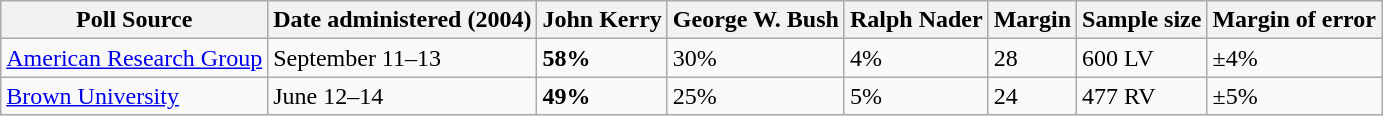<table class="wikitable">
<tr>
<th>Poll Source</th>
<th>Date administered (2004)</th>
<th>John Kerry</th>
<th>George W. Bush</th>
<th>Ralph Nader</th>
<th>Margin</th>
<th>Sample size</th>
<th>Margin of error</th>
</tr>
<tr>
<td><a href='#'>American Research Group</a></td>
<td>September 11–13</td>
<td><strong>58%</strong></td>
<td>30%</td>
<td>4%</td>
<td>28</td>
<td>600 LV</td>
<td>±4%</td>
</tr>
<tr>
<td><a href='#'>Brown University</a></td>
<td>June 12–14</td>
<td><strong>49%</strong></td>
<td>25%</td>
<td>5%</td>
<td>24</td>
<td>477 RV</td>
<td>±5%</td>
</tr>
</table>
